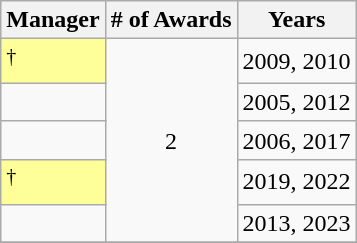<table class="wikitable sortable plainrowheaders" style="text-align:center; text-align:center">
<tr>
<th scope="col">Manager</th>
<th scope="col"># of Awards</th>
<th scope="col">Years</th>
</tr>
<tr>
<td bgcolor="#ffff99" align=left> <sup>†</sup></td>
<td rowspan=5 style="text-align:center;">2</td>
<td>2009, 2010</td>
</tr>
<tr>
<td align=left> </td>
<td>2005, 2012</td>
</tr>
<tr>
<td align=left> </td>
<td>2006, 2017</td>
</tr>
<tr>
<td bgcolor="#ffff99" align=left> <sup>†</sup></td>
<td>2019, 2022</td>
</tr>
<tr>
<td align=left> </td>
<td>2013, 2023</td>
</tr>
<tr>
</tr>
</table>
